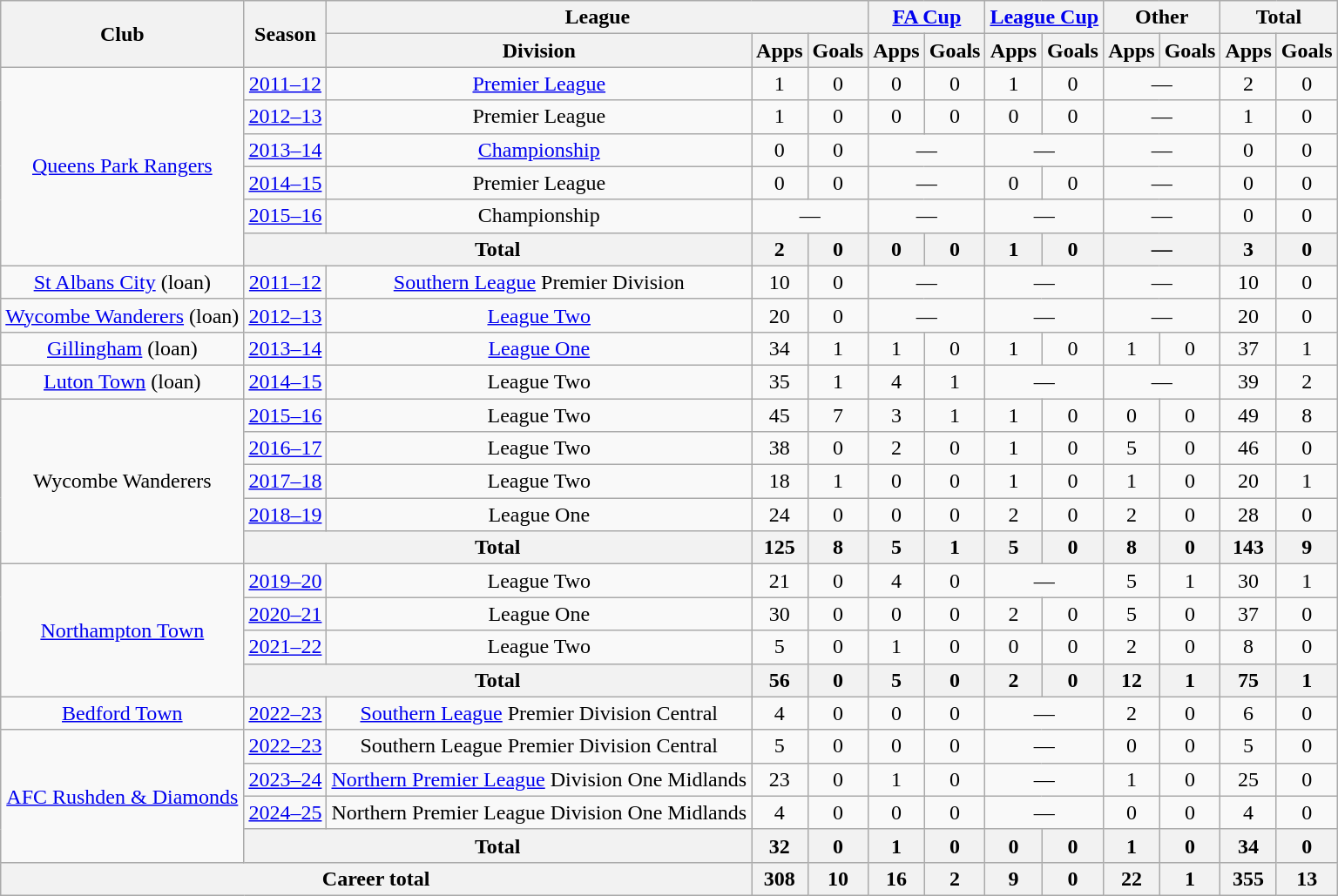<table class=wikitable style=text-align:center>
<tr>
<th rowspan=2>Club</th>
<th rowspan=2>Season</th>
<th colspan=3>League</th>
<th colspan=2><a href='#'>FA Cup</a></th>
<th colspan=2><a href='#'>League Cup</a></th>
<th colspan=2>Other</th>
<th colspan=2>Total</th>
</tr>
<tr>
<th>Division</th>
<th>Apps</th>
<th>Goals</th>
<th>Apps</th>
<th>Goals</th>
<th>Apps</th>
<th>Goals</th>
<th>Apps</th>
<th>Goals</th>
<th>Apps</th>
<th>Goals</th>
</tr>
<tr>
<td rowspan=6><a href='#'>Queens Park Rangers</a></td>
<td><a href='#'>2011–12</a></td>
<td><a href='#'>Premier League</a></td>
<td>1</td>
<td>0</td>
<td>0</td>
<td>0</td>
<td>1</td>
<td>0</td>
<td colspan=2>—</td>
<td>2</td>
<td>0</td>
</tr>
<tr>
<td><a href='#'>2012–13</a></td>
<td>Premier League</td>
<td>1</td>
<td>0</td>
<td>0</td>
<td>0</td>
<td>0</td>
<td>0</td>
<td colspan=2>—</td>
<td>1</td>
<td>0</td>
</tr>
<tr>
<td><a href='#'>2013–14</a></td>
<td><a href='#'>Championship</a></td>
<td>0</td>
<td>0</td>
<td colspan=2>—</td>
<td colspan=2>—</td>
<td colspan=2>—</td>
<td>0</td>
<td>0</td>
</tr>
<tr>
<td><a href='#'>2014–15</a></td>
<td>Premier League</td>
<td>0</td>
<td>0</td>
<td colspan=2>—</td>
<td>0</td>
<td>0</td>
<td colspan=2>—</td>
<td>0</td>
<td>0</td>
</tr>
<tr>
<td><a href='#'>2015–16</a></td>
<td>Championship</td>
<td colspan=2>—</td>
<td colspan=2>—</td>
<td colspan=2>—</td>
<td colspan=2>—</td>
<td>0</td>
<td>0</td>
</tr>
<tr>
<th colspan=2>Total</th>
<th>2</th>
<th>0</th>
<th>0</th>
<th>0</th>
<th>1</th>
<th>0</th>
<th colspan=2>—</th>
<th>3</th>
<th>0</th>
</tr>
<tr>
<td><a href='#'>St Albans City</a> (loan)</td>
<td><a href='#'>2011–12</a></td>
<td><a href='#'>Southern League</a> Premier Division</td>
<td>10</td>
<td>0</td>
<td colspan=2>—</td>
<td colspan=2>—</td>
<td colspan=2>—</td>
<td>10</td>
<td>0</td>
</tr>
<tr>
<td><a href='#'>Wycombe Wanderers</a> (loan)</td>
<td><a href='#'>2012–13</a></td>
<td><a href='#'>League Two</a></td>
<td>20</td>
<td>0</td>
<td colspan=2>—</td>
<td colspan=2>—</td>
<td colspan=2>—</td>
<td>20</td>
<td>0</td>
</tr>
<tr>
<td><a href='#'>Gillingham</a> (loan)</td>
<td><a href='#'>2013–14</a></td>
<td><a href='#'>League One</a></td>
<td>34</td>
<td>1</td>
<td>1</td>
<td>0</td>
<td>1</td>
<td>0</td>
<td>1</td>
<td>0</td>
<td>37</td>
<td>1</td>
</tr>
<tr>
<td><a href='#'>Luton Town</a> (loan)</td>
<td><a href='#'>2014–15</a></td>
<td>League Two</td>
<td>35</td>
<td>1</td>
<td>4</td>
<td>1</td>
<td colspan=2>—</td>
<td colspan=2>—</td>
<td>39</td>
<td>2</td>
</tr>
<tr>
<td rowspan=5>Wycombe Wanderers</td>
<td><a href='#'>2015–16</a></td>
<td>League Two</td>
<td>45</td>
<td>7</td>
<td>3</td>
<td>1</td>
<td>1</td>
<td>0</td>
<td>0</td>
<td>0</td>
<td>49</td>
<td>8</td>
</tr>
<tr>
<td><a href='#'>2016–17</a></td>
<td>League Two</td>
<td>38</td>
<td>0</td>
<td>2</td>
<td>0</td>
<td>1</td>
<td>0</td>
<td>5</td>
<td>0</td>
<td>46</td>
<td>0</td>
</tr>
<tr>
<td><a href='#'>2017–18</a></td>
<td>League Two</td>
<td>18</td>
<td>1</td>
<td>0</td>
<td>0</td>
<td>1</td>
<td>0</td>
<td>1</td>
<td>0</td>
<td>20</td>
<td>1</td>
</tr>
<tr>
<td><a href='#'>2018–19</a></td>
<td>League One</td>
<td>24</td>
<td>0</td>
<td>0</td>
<td>0</td>
<td>2</td>
<td>0</td>
<td>2</td>
<td>0</td>
<td>28</td>
<td>0</td>
</tr>
<tr>
<th colspan=2>Total</th>
<th>125</th>
<th>8</th>
<th>5</th>
<th>1</th>
<th>5</th>
<th>0</th>
<th>8</th>
<th>0</th>
<th>143</th>
<th>9</th>
</tr>
<tr>
<td rowspan=4><a href='#'>Northampton Town</a></td>
<td><a href='#'>2019–20</a></td>
<td>League Two</td>
<td>21</td>
<td>0</td>
<td>4</td>
<td>0</td>
<td colspan=2>—</td>
<td>5</td>
<td>1</td>
<td>30</td>
<td>1</td>
</tr>
<tr>
<td><a href='#'>2020–21</a></td>
<td>League One</td>
<td>30</td>
<td>0</td>
<td>0</td>
<td>0</td>
<td>2</td>
<td>0</td>
<td>5</td>
<td>0</td>
<td>37</td>
<td>0</td>
</tr>
<tr>
<td><a href='#'>2021–22</a></td>
<td>League Two</td>
<td>5</td>
<td>0</td>
<td>1</td>
<td>0</td>
<td>0</td>
<td>0</td>
<td>2</td>
<td>0</td>
<td>8</td>
<td>0</td>
</tr>
<tr>
<th colspan=2>Total</th>
<th>56</th>
<th>0</th>
<th>5</th>
<th>0</th>
<th>2</th>
<th>0</th>
<th>12</th>
<th>1</th>
<th>75</th>
<th>1</th>
</tr>
<tr>
<td><a href='#'>Bedford Town</a></td>
<td><a href='#'>2022–23</a></td>
<td><a href='#'>Southern League</a> Premier Division Central</td>
<td>4</td>
<td>0</td>
<td>0</td>
<td>0</td>
<td colspan="2">—</td>
<td>2</td>
<td>0</td>
<td>6</td>
<td>0</td>
</tr>
<tr>
<td rowspan="4"><a href='#'>AFC Rushden & Diamonds</a></td>
<td><a href='#'>2022–23</a></td>
<td>Southern League Premier Division Central</td>
<td>5</td>
<td>0</td>
<td>0</td>
<td>0</td>
<td colspan="2">—</td>
<td>0</td>
<td>0</td>
<td>5</td>
<td>0</td>
</tr>
<tr>
<td><a href='#'>2023–24</a></td>
<td><a href='#'>Northern Premier League</a> Division One Midlands</td>
<td>23</td>
<td>0</td>
<td>1</td>
<td>0</td>
<td colspan="2">—</td>
<td>1</td>
<td>0</td>
<td>25</td>
<td>0</td>
</tr>
<tr>
<td><a href='#'>2024–25</a></td>
<td>Northern Premier League Division One Midlands</td>
<td>4</td>
<td>0</td>
<td>0</td>
<td>0</td>
<td colspan="2">—</td>
<td>0</td>
<td>0</td>
<td>4</td>
<td>0</td>
</tr>
<tr>
<th colspan="2">Total</th>
<th>32</th>
<th>0</th>
<th>1</th>
<th>0</th>
<th>0</th>
<th>0</th>
<th>1</th>
<th>0</th>
<th>34</th>
<th>0</th>
</tr>
<tr>
<th colspan=3>Career total</th>
<th>308</th>
<th>10</th>
<th>16</th>
<th>2</th>
<th>9</th>
<th>0</th>
<th>22</th>
<th>1</th>
<th>355</th>
<th>13</th>
</tr>
</table>
